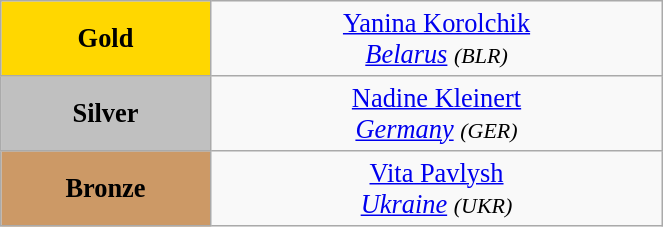<table class="wikitable" style=" text-align:center; font-size:110%;" width="35%">
<tr>
<td bgcolor="gold"><strong>Gold</strong></td>
<td> <a href='#'>Yanina Korolchik</a><br><em><a href='#'>Belarus</a> <small>(BLR)</small></em></td>
</tr>
<tr>
<td bgcolor="silver"><strong>Silver</strong></td>
<td> <a href='#'>Nadine Kleinert</a><br><em><a href='#'>Germany</a> <small>(GER)</small></em></td>
</tr>
<tr>
<td bgcolor="CC9966"><strong>Bronze</strong></td>
<td> <a href='#'>Vita Pavlysh</a><br><em><a href='#'>Ukraine</a> <small>(UKR)</small></em></td>
</tr>
</table>
